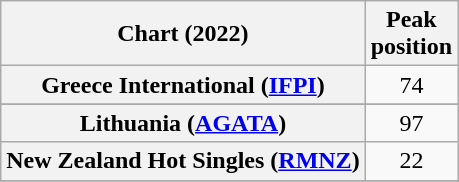<table class="wikitable sortable plainrowheaders" style="text-align:center">
<tr>
<th scope="col">Chart (2022)</th>
<th scope="col">Peak<br>position</th>
</tr>
<tr>
<th scope="row">Greece International (<a href='#'>IFPI</a>)</th>
<td>74</td>
</tr>
<tr>
</tr>
<tr>
<th scope="row">Lithuania (<a href='#'>AGATA</a>)</th>
<td>97</td>
</tr>
<tr>
<th scope="row">New Zealand Hot Singles (<a href='#'>RMNZ</a>)</th>
<td>22</td>
</tr>
<tr>
</tr>
<tr>
</tr>
<tr>
</tr>
</table>
